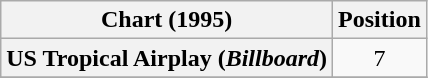<table class="wikitable plainrowheaders " style="text-align:center;">
<tr>
<th scope="col">Chart (1995)</th>
<th scope="col">Position</th>
</tr>
<tr>
<th scope="row">US Tropical Airplay (<em>Billboard</em>)</th>
<td>7</td>
</tr>
<tr>
</tr>
</table>
